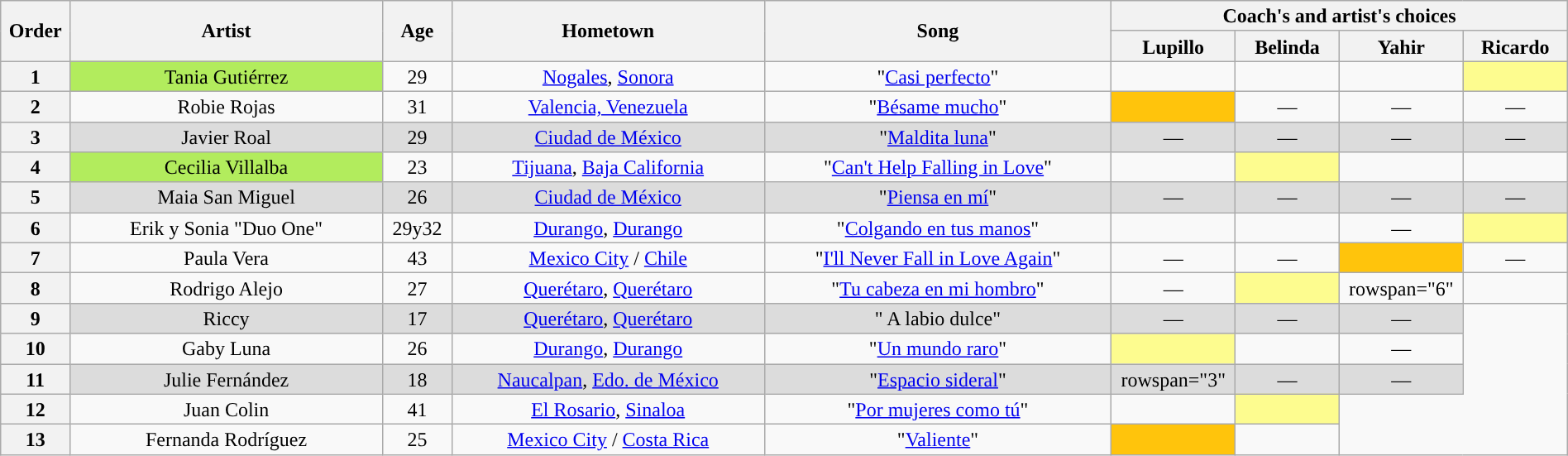<table class="wikitable" style="text-align:center; line-height:17px; width:100%;">
<tr>
<th scope="col" rowspan="2" style="width:04%;">Order</th>
<th scope="col" rowspan="2" style="width:18%;">Artist</th>
<th scope="col" rowspan="2" style="width:04%;">Age</th>
<th scope="col" rowspan="2" style="width:18%;">Hometown</th>
<th scope="col" rowspan="2" style="width:20%;">Song</th>
<th scope="col" colspan="4" style="width:24%;">Coach's and artist's choices</th>
</tr>
<tr>
<th style="width:06%;">Lupillo</th>
<th style="width:06%;">Belinda</th>
<th style="width:06%;">Yahir</th>
<th style="width:06%;">Ricardo</th>
</tr>
<tr>
<th>1</th>
<td style="background:#B2EC5D;">Tania Gutiérrez</td>
<td>29</td>
<td><a href='#'>Nogales</a>, <a href='#'>Sonora</a></td>
<td>"<a href='#'>Casi perfecto</a>"</td>
<td><strong></strong></td>
<td><strong></strong></td>
<td><strong></strong></td>
<td style="background:#fdfc8f;"><strong></strong></td>
</tr>
<tr>
<th>2</th>
<td>Robie Rojas</td>
<td>31</td>
<td><a href='#'>Valencia, Venezuela</a></td>
<td>"<a href='#'>Bésame mucho</a>"</td>
<td style="background:#ffc40c;"><strong></strong></td>
<td>—</td>
<td>—</td>
<td>—</td>
</tr>
<tr style="background:#DCDCDC;">
<th>3</th>
<td>Javier Roal</td>
<td>29</td>
<td><a href='#'>Ciudad de México</a></td>
<td>"<a href='#'>Maldita luna</a>"</td>
<td>—</td>
<td>—</td>
<td>—</td>
<td>—</td>
</tr>
<tr>
<th>4</th>
<td style="background:#B2EC5D;">Cecilia Villalba</td>
<td>23</td>
<td><a href='#'>Tijuana</a>, <a href='#'>Baja California</a></td>
<td>"<a href='#'>Can't Help Falling in Love</a>"</td>
<td><strong></strong></td>
<td style="background:#fdfc8f;"><strong></strong></td>
<td><strong></strong></td>
<td><strong></strong></td>
</tr>
<tr style="background:#DCDCDC;">
<th>5</th>
<td>Maia San Miguel</td>
<td>26</td>
<td><a href='#'>Ciudad de México</a></td>
<td>"<a href='#'>Piensa en mí</a>"</td>
<td>—</td>
<td>—</td>
<td>—</td>
<td>—</td>
</tr>
<tr>
<th>6</th>
<td>Erik y Sonia "Duo One"</td>
<td>29y32</td>
<td><a href='#'>Durango</a>, <a href='#'>Durango</a></td>
<td>"<a href='#'>Colgando en tus manos</a>"</td>
<td><strong></strong></td>
<td><strong></strong></td>
<td>—</td>
<td style="background:#fdfc8f;"><strong></strong></td>
</tr>
<tr>
<th>7</th>
<td>Paula Vera</td>
<td>43</td>
<td><a href='#'>Mexico City</a> / <a href='#'>Chile</a></td>
<td>"<a href='#'>I'll Never Fall in Love Again</a>"</td>
<td>—</td>
<td>—</td>
<td style="background:#ffc40c;"><strong></strong></td>
<td>—</td>
</tr>
<tr>
<th>8</th>
<td>Rodrigo Alejo</td>
<td>27</td>
<td><a href='#'>Querétaro</a>, <a href='#'>Querétaro</a></td>
<td>"<a href='#'>Tu cabeza en mi hombro</a>"</td>
<td>—</td>
<td style="background:#fdfc8f;"><strong></strong></td>
<td>rowspan="6" </td>
<td><strong></strong></td>
</tr>
<tr style="background:#DCDCDC;">
<th>9</th>
<td>Riccy</td>
<td>17</td>
<td><a href='#'>Querétaro</a>, <a href='#'>Querétaro</a></td>
<td>" A labio dulce"</td>
<td>—</td>
<td>—</td>
<td>—</td>
</tr>
<tr>
<th>10</th>
<td>Gaby Luna</td>
<td>26</td>
<td><a href='#'>Durango</a>, <a href='#'>Durango</a></td>
<td>"<a href='#'>Un mundo raro</a>"</td>
<td style="background:#fdfc8f;"><strong></strong></td>
<td><strong></strong></td>
<td>—</td>
</tr>
<tr style="background:#DCDCDC;">
<th>11</th>
<td>Julie Fernández</td>
<td>18</td>
<td><a href='#'>Naucalpan</a>, <a href='#'>Edo. de México</a></td>
<td>"<a href='#'>Espacio sideral</a>"</td>
<td>rowspan="3" </td>
<td>—</td>
<td>—</td>
</tr>
<tr>
<th>12</th>
<td>Juan Colin</td>
<td>41</td>
<td><a href='#'>El Rosario</a>, <a href='#'>Sinaloa</a></td>
<td>"<a href='#'>Por mujeres como tú</a>"</td>
<td><strong></strong></td>
<td style="background:#fdfc8f;"><strong></strong></td>
</tr>
<tr>
<th>13</th>
<td>Fernanda Rodríguez</td>
<td>25</td>
<td><a href='#'>Mexico City</a> / <a href='#'>Costa Rica</a></td>
<td>"<a href='#'>Valiente</a>"</td>
<td style="background:#ffc40c;"><strong></strong></td>
<td></td>
</tr>
</table>
